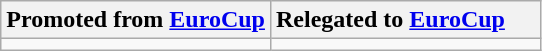<table class="wikitable">
<tr>
<th style="width:50%; text-align:left"> Promoted from <a href='#'>EuroCup</a></th>
<th style="width:50%; text-align:left"> Relegated to <a href='#'>EuroCup</a></th>
</tr>
<tr>
<td></td>
<td></td>
</tr>
</table>
